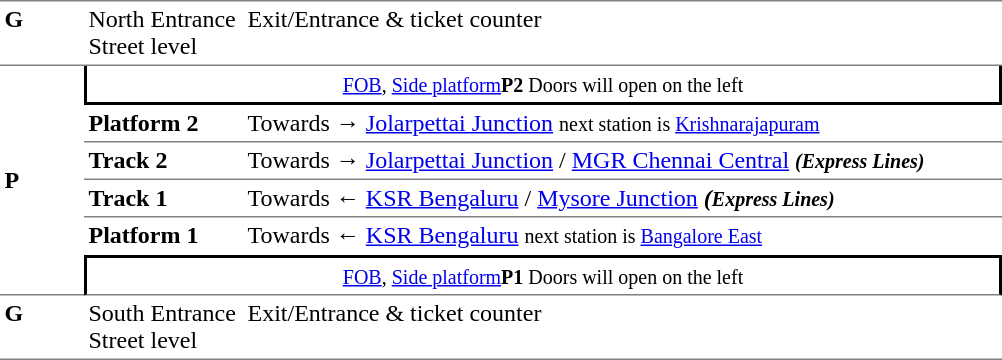<table border="0" cellspacing="0" cellpadding="3">
<tr>
<td width="50" valign="top" style="border-top:solid 1px gray;border-bottom:solid 1px gray;"><strong>G</strong></td>
<td width="100" valign="top" style="border-top:solid 1px gray;border-bottom:solid 1px gray;">North Entrance Street level</td>
<td width="390" valign="top" style="border-top:solid 1px gray;border-bottom:solid 1px gray;">Exit/Entrance & ticket counter</td>
</tr>
<tr>
<td rowspan="6" valign="center" width="50" style="border-bottom:solid 1px gray;"><strong>P</strong></td>
<td colspan="2" style="border-right:solid 2px black;border-left:solid 2px black;border-bottom:solid 2px black;text-align:center;"><a href='#'><small>FOB</small></a><small>, <a href='#'>Side platform</a><strong>P2</strong> Doors will open on the left</small></td>
</tr>
<tr>
<td width="100" style="border-bottom:solid 1px gray;"><span><strong>Platform 2</strong></span></td>
<td width="500" style="border-bottom:solid 1px gray;">Towards → <a href='#'>Jolarpettai Junction</a> <small>next station is <a href='#'>Krishnarajapuram</a></small></td>
</tr>
<tr>
<td width="100" style="border-bottom:solid 1px gray;"><span><strong>Track 2</strong></span></td>
<td width="500" style="border-bottom:solid 1px gray;">Towards → <a href='#'>Jolarpettai Junction</a> / <a href='#'>MGR Chennai Central</a> <small><strong><em>(Express Lines)</em></strong></small></td>
</tr>
<tr>
<td width="100" style="border-bottom:solid 1px gray;"><span><strong>Track 1</strong></span></td>
<td width="500" style="border-bottom:solid 1px gray;">Towards ← <a href='#'>KSR Bengaluru</a> / <a href='#'>Mysore Junction</a> <strong><em>(<small>Express Lines)</small></em></strong></td>
</tr>
<tr>
<td width="100" style="border-bottom:solid 1px white;"><span><strong>Platform 1</strong></span></td>
<td width="500" style="border-bottom:solid 1px white;">Towards ← <a href='#'>KSR Bengaluru</a> <small>next station is <a href='#'>Bangalore East</a></small></td>
</tr>
<tr>
<td colspan="2" align="center" width="100" style="border-top:solid 2px black;border-right:solid 2px black;border-left:solid 2px black;border-bottom:solid 1px gray;"><a href='#'><small>FOB</small></a><small>, <a href='#'>Side platform</a><strong>P1</strong> Doors will open on the left</small></td>
</tr>
<tr>
<td valign="top" width="50" style="border-bottom:solid 1px gray;"><strong>G</strong></td>
<td valign="top" width="50" style="border-bottom:solid 1px gray;">South Entrance Street level</td>
<td valign="top" width="50" style="border-bottom:solid 1px gray;">Exit/Entrance & ticket counter</td>
</tr>
</table>
